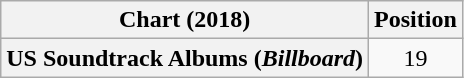<table class="wikitable sortable plainrowheaders" style="text-align:center">
<tr>
<th scope="col">Chart (2018)</th>
<th scope="col">Position</th>
</tr>
<tr>
<th scope="row">US Soundtrack Albums (<em>Billboard</em>)</th>
<td>19</td>
</tr>
</table>
